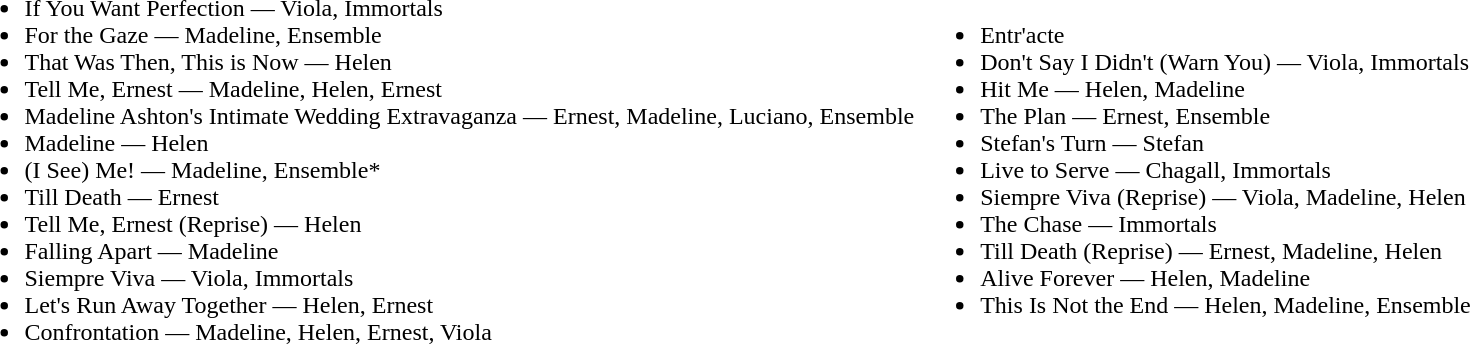<table>
<tr>
<td><br><ul><li>If You Want Perfection — Viola, Immortals</li><li>For the Gaze — Madeline, Ensemble</li><li>That Was Then, This is Now — Helen</li><li>Tell Me, Ernest — Madeline, Helen, Ernest</li><li>Madeline Ashton's Intimate Wedding Extravaganza — Ernest, Madeline, Luciano, Ensemble</li><li>Madeline — Helen</li><li>(I See) Me! — Madeline, Ensemble*</li><li>Till Death — Ernest</li><li>Tell Me, Ernest (Reprise) — Helen</li><li>Falling Apart — Madeline</li><li>Siempre Viva — Viola, Immortals</li><li>Let's Run Away Together — Helen, Ernest</li><li>Confrontation — Madeline, Helen, Ernest, Viola</li></ul></td>
<td><br><ul><li>Entr'acte</li><li>Don't Say I Didn't (Warn You) — Viola, Immortals</li><li>Hit Me — Helen, Madeline</li><li>The Plan — Ernest, Ensemble</li><li>Stefan's Turn — Stefan</li><li>Live to Serve — Chagall, Immortals</li><li>Siempre Viva (Reprise) — Viola, Madeline, Helen</li><li>The Chase — Immortals</li><li>Till Death (Reprise) — Ernest, Madeline, Helen</li><li>Alive Forever — Helen, Madeline</li><li>This Is Not the End — Helen, Madeline, Ensemble</li></ul></td>
</tr>
</table>
